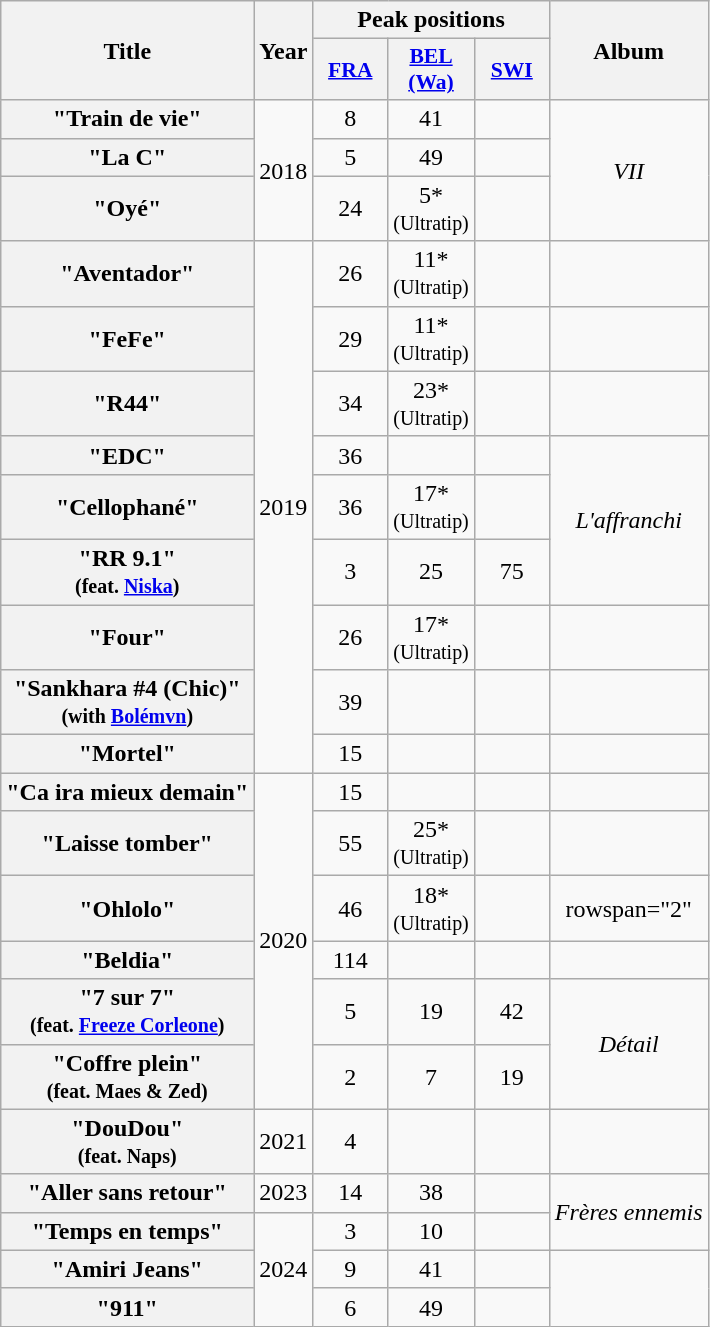<table class="wikitable plainrowheaders" style="text-align:center">
<tr>
<th scope="col" rowspan="2">Title</th>
<th scope="col" rowspan="2">Year</th>
<th scope="col" colspan="3">Peak positions</th>
<th scope="col" rowspan="2">Album</th>
</tr>
<tr>
<th scope="col" style="width:3em;font-size:90%;"><a href='#'>FRA</a><br></th>
<th scope="col" style="width:3em;font-size:90%;"><a href='#'>BEL <br>(Wa)</a><br></th>
<th scope="col" style="width:3em;font-size:90%;"><a href='#'>SWI</a><br></th>
</tr>
<tr>
<th scope="row">"Train de vie"</th>
<td rowspan="3">2018</td>
<td>8</td>
<td>41</td>
<td></td>
<td rowspan="3"><em>VII</em></td>
</tr>
<tr>
<th scope="row">"La C"</th>
<td>5</td>
<td>49</td>
<td></td>
</tr>
<tr>
<th scope="row">"Oyé"</th>
<td>24</td>
<td>5*<br><small>(Ultratip)</small></td>
<td></td>
</tr>
<tr>
<th scope="row">"Aventador"</th>
<td rowspan="9">2019</td>
<td>26</td>
<td>11*<br><small>(Ultratip)</small></td>
<td></td>
<td></td>
</tr>
<tr>
<th scope="row">"FeFe"</th>
<td>29</td>
<td>11*<br><small>(Ultratip)</small></td>
<td></td>
<td></td>
</tr>
<tr>
<th scope="row">"R44"</th>
<td>34</td>
<td>23*<br><small>(Ultratip)</small></td>
<td></td>
<td></td>
</tr>
<tr>
<th scope="row">"EDC"</th>
<td>36</td>
<td></td>
<td></td>
<td rowspan="3"><em>L'affranchi</em></td>
</tr>
<tr>
<th scope="row">"Cellophané"</th>
<td>36</td>
<td>17*<br><small>(Ultratip)</small></td>
<td></td>
</tr>
<tr>
<th scope="row">"RR 9.1"<br><small>(feat. <a href='#'>Niska</a>)</small></th>
<td>3</td>
<td>25</td>
<td>75</td>
</tr>
<tr>
<th scope="row">"Four"</th>
<td>26</td>
<td>17*<br><small>(Ultratip)</small></td>
<td></td>
<td></td>
</tr>
<tr>
<th scope="row">"Sankhara #4 (Chic)"<br><small>(with <a href='#'>Bolémvn</a>)</small></th>
<td>39</td>
<td></td>
<td></td>
<td></td>
</tr>
<tr>
<th scope="row">"Mortel"</th>
<td>15</td>
<td></td>
<td></td>
</tr>
<tr>
<th scope="row">"Ca ira mieux demain"</th>
<td rowspan=6>2020</td>
<td>15</td>
<td></td>
<td></td>
<td></td>
</tr>
<tr>
<th scope="row">"Laisse tomber"</th>
<td>55</td>
<td>25*<br><small>(Ultratip)</small></td>
<td></td>
<td></td>
</tr>
<tr>
<th scope="row">"Ohlolo"</th>
<td>46</td>
<td>18*<br><small>(Ultratip)</small></td>
<td></td>
<td>rowspan="2" </td>
</tr>
<tr>
<th scope="row">"Beldia"</th>
<td>114</td>
<td></td>
<td></td>
</tr>
<tr>
<th scope="row">"7 sur 7"<br><small>(feat. <a href='#'>Freeze Corleone</a>)</small></th>
<td>5</td>
<td>19</td>
<td>42</td>
<td rowspan=2><em>Détail</em></td>
</tr>
<tr>
<th scope="row">"Coffre plein"<br><small>(feat. Maes & Zed)</small></th>
<td>2</td>
<td>7</td>
<td>19</td>
</tr>
<tr>
<th scope="row">"DouDou"<br><small>(feat. Naps)</small></th>
<td>2021</td>
<td>4</td>
<td></td>
<td></td>
</tr>
<tr>
<th scope="row">"Aller sans retour"<br></th>
<td>2023</td>
<td>14</td>
<td>38</td>
<td></td>
<td rowspan="2"><em>Frères ennemis</em></td>
</tr>
<tr>
<th scope="row">"Temps en temps"<br></th>
<td rowspan=3>2024</td>
<td>3</td>
<td>10</td>
<td></td>
</tr>
<tr>
<th scope="row">"Amiri Jeans"<br></th>
<td>9</td>
<td>41</td>
<td></td>
</tr>
<tr>
<th scope="row">"911"<br></th>
<td>6</td>
<td>49</td>
<td></td>
</tr>
</table>
